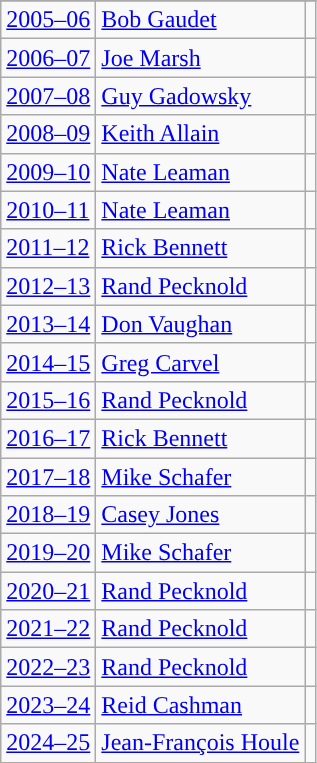<table class="wikitable sortable">
<tr>
</tr>
<tr>
<td><a href='#'>2005–06</a></td>
<td><a href='#'>Bob Gaudet</a></td>
<td><strong><a href='#'></a></strong></td>
</tr>
<tr>
<td><a href='#'>2006–07</a></td>
<td><a href='#'>Joe Marsh</a></td>
<td><strong><a href='#'></a></strong></td>
</tr>
<tr>
<td><a href='#'>2007–08</a></td>
<td><a href='#'>Guy Gadowsky</a></td>
<td><strong><a href='#'></a></strong></td>
</tr>
<tr>
<td><a href='#'>2008–09</a></td>
<td><a href='#'>Keith Allain</a></td>
<td><strong><a href='#'></a></strong></td>
</tr>
<tr>
<td><a href='#'>2009–10</a></td>
<td><a href='#'>Nate Leaman</a></td>
<td><strong><a href='#'></a></strong></td>
</tr>
<tr>
<td><a href='#'>2010–11</a></td>
<td><a href='#'>Nate Leaman</a></td>
<td><strong><a href='#'></a></strong></td>
</tr>
<tr>
<td><a href='#'>2011–12</a></td>
<td><a href='#'>Rick Bennett</a></td>
<td><strong><a href='#'></a></strong></td>
</tr>
<tr>
<td><a href='#'>2012–13</a></td>
<td><a href='#'>Rand Pecknold</a></td>
<td><strong><a href='#'></a></strong></td>
</tr>
<tr>
<td><a href='#'>2013–14</a></td>
<td><a href='#'>Don Vaughan</a></td>
<td><strong><a href='#'></a></strong></td>
</tr>
<tr>
<td><a href='#'>2014–15</a></td>
<td><a href='#'>Greg Carvel</a></td>
<td><strong><a href='#'></a></strong></td>
</tr>
<tr>
<td><a href='#'>2015–16</a></td>
<td><a href='#'>Rand Pecknold</a></td>
<td><strong><a href='#'></a></strong></td>
</tr>
<tr>
<td><a href='#'>2016–17</a></td>
<td><a href='#'>Rick Bennett</a></td>
<td><strong><a href='#'></a></strong></td>
</tr>
<tr>
<td><a href='#'>2017–18</a></td>
<td><a href='#'>Mike Schafer</a></td>
<td><strong><a href='#'></a></strong></td>
</tr>
<tr>
<td><a href='#'>2018–19</a></td>
<td><a href='#'>Casey Jones</a></td>
<td><strong><a href='#'></a></strong></td>
</tr>
<tr>
<td><a href='#'>2019–20</a></td>
<td><a href='#'>Mike Schafer</a></td>
<td><strong><a href='#'></a></strong></td>
</tr>
<tr>
<td><a href='#'>2020–21</a></td>
<td><a href='#'>Rand Pecknold</a></td>
<td><strong><a href='#'></a></strong></td>
</tr>
<tr>
<td><a href='#'>2021–22</a></td>
<td><a href='#'>Rand Pecknold</a></td>
<td><strong><a href='#'></a></strong></td>
</tr>
<tr>
<td><a href='#'>2022–23</a></td>
<td><a href='#'>Rand Pecknold</a></td>
<td><strong><a href='#'></a></strong></td>
</tr>
<tr>
<td><a href='#'>2023–24</a></td>
<td><a href='#'>Reid Cashman</a></td>
<td><strong><a href='#'></a></strong></td>
</tr>
<tr>
<td><a href='#'>2024–25</a></td>
<td><a href='#'>Jean-François Houle</a></td>
<td><strong><a href='#'></a></strong></td>
</tr>
</table>
